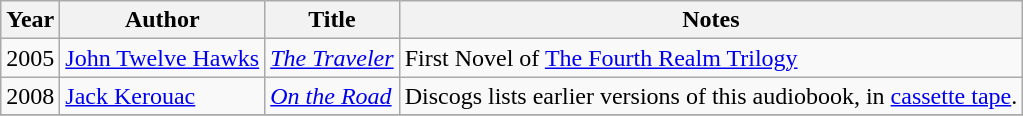<table class="wikitable">
<tr>
<th>Year</th>
<th>Author</th>
<th>Title</th>
<th>Notes</th>
</tr>
<tr>
<td>2005</td>
<td><a href='#'>John Twelve Hawks</a></td>
<td><em><a href='#'>The Traveler</a></em></td>
<td>First Novel of <a href='#'>The Fourth Realm Trilogy</a></td>
</tr>
<tr>
<td>2008</td>
<td><a href='#'>Jack Kerouac</a></td>
<td><em><a href='#'>On the Road</a></em></td>
<td>Discogs lists earlier versions of this audiobook, in <a href='#'>cassette tape</a>.</td>
</tr>
<tr>
</tr>
</table>
